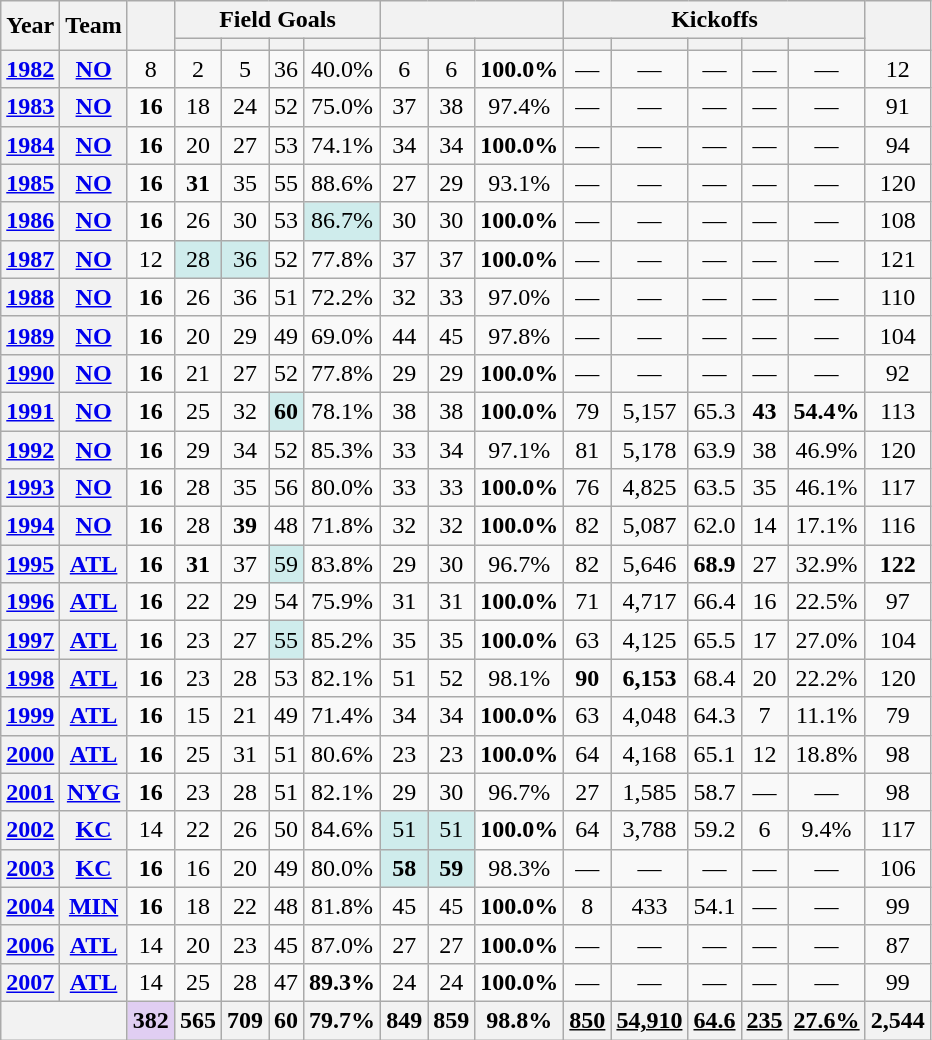<table class="wikitable" style="text-align:center;">
<tr>
<th rowspan="2">Year</th>
<th rowspan="2">Team</th>
<th rowspan="2"></th>
<th colspan="4">Field Goals</th>
<th colspan="3"></th>
<th colspan="5">Kickoffs</th>
<th rowspan="2"></th>
</tr>
<tr>
<th></th>
<th></th>
<th></th>
<th></th>
<th></th>
<th></th>
<th></th>
<th></th>
<th></th>
<th></th>
<th></th>
<th></th>
</tr>
<tr>
<th><a href='#'>1982</a></th>
<th><a href='#'>NO</a></th>
<td>8</td>
<td>2</td>
<td>5</td>
<td>36</td>
<td>40.0%</td>
<td>6</td>
<td>6</td>
<td><strong>100.0%</strong></td>
<td>—</td>
<td>—</td>
<td>—</td>
<td>—</td>
<td>—</td>
<td>12</td>
</tr>
<tr>
<th><a href='#'>1983</a></th>
<th><a href='#'>NO</a></th>
<td><strong>16</strong></td>
<td>18</td>
<td>24</td>
<td>52</td>
<td>75.0%</td>
<td>37</td>
<td>38</td>
<td>97.4%</td>
<td>—</td>
<td>—</td>
<td>—</td>
<td>—</td>
<td>—</td>
<td>91</td>
</tr>
<tr>
<th><a href='#'>1984</a></th>
<th><a href='#'>NO</a></th>
<td><strong>16</strong></td>
<td>20</td>
<td>27</td>
<td>53</td>
<td>74.1%</td>
<td>34</td>
<td>34</td>
<td><strong>100.0%</strong></td>
<td>—</td>
<td>—</td>
<td>—</td>
<td>—</td>
<td>—</td>
<td>94</td>
</tr>
<tr>
<th><a href='#'>1985</a></th>
<th><a href='#'>NO</a></th>
<td><strong>16</strong></td>
<td><strong>31</strong></td>
<td>35</td>
<td>55</td>
<td>88.6%</td>
<td>27</td>
<td>29</td>
<td>93.1%</td>
<td>—</td>
<td>—</td>
<td>—</td>
<td>—</td>
<td>—</td>
<td>120</td>
</tr>
<tr>
<th><a href='#'>1986</a></th>
<th><a href='#'>NO</a></th>
<td><strong>16</strong></td>
<td>26</td>
<td>30</td>
<td>53</td>
<td style="background:#cfecec;">86.7%</td>
<td>30</td>
<td>30</td>
<td><strong>100.0%</strong></td>
<td>—</td>
<td>—</td>
<td>—</td>
<td>—</td>
<td>—</td>
<td>108</td>
</tr>
<tr>
<th><a href='#'>1987</a></th>
<th><a href='#'>NO</a></th>
<td>12</td>
<td style="background:#cfecec;">28</td>
<td style="background:#cfecec;">36</td>
<td>52</td>
<td>77.8%</td>
<td>37</td>
<td>37</td>
<td><strong>100.0%</strong></td>
<td>—</td>
<td>—</td>
<td>—</td>
<td>—</td>
<td>—</td>
<td>121</td>
</tr>
<tr>
<th><a href='#'>1988</a></th>
<th><a href='#'>NO</a></th>
<td><strong>16</strong></td>
<td>26</td>
<td>36</td>
<td>51</td>
<td>72.2%</td>
<td>32</td>
<td>33</td>
<td>97.0%</td>
<td>—</td>
<td>—</td>
<td>—</td>
<td>—</td>
<td>—</td>
<td>110</td>
</tr>
<tr>
<th><a href='#'>1989</a></th>
<th><a href='#'>NO</a></th>
<td><strong>16</strong></td>
<td>20</td>
<td>29</td>
<td>49</td>
<td>69.0%</td>
<td>44</td>
<td>45</td>
<td>97.8%</td>
<td>—</td>
<td>—</td>
<td>—</td>
<td>—</td>
<td>—</td>
<td>104</td>
</tr>
<tr>
<th><a href='#'>1990</a></th>
<th><a href='#'>NO</a></th>
<td><strong>16</strong></td>
<td>21</td>
<td>27</td>
<td>52</td>
<td>77.8%</td>
<td>29</td>
<td>29</td>
<td><strong>100.0%</strong></td>
<td>—</td>
<td>—</td>
<td>—</td>
<td>—</td>
<td>—</td>
<td>92</td>
</tr>
<tr>
<th><a href='#'>1991</a></th>
<th><a href='#'>NO</a></th>
<td><strong>16</strong></td>
<td>25</td>
<td>32</td>
<td style="background:#cfecec;"><strong>60</strong></td>
<td>78.1%</td>
<td>38</td>
<td>38</td>
<td><strong>100.0%</strong></td>
<td>79</td>
<td>5,157</td>
<td>65.3</td>
<td><strong>43</strong></td>
<td><strong>54.4%</strong></td>
<td>113</td>
</tr>
<tr>
<th><a href='#'>1992</a></th>
<th><a href='#'>NO</a></th>
<td><strong>16</strong></td>
<td>29</td>
<td>34</td>
<td>52</td>
<td>85.3%</td>
<td>33</td>
<td>34</td>
<td>97.1%</td>
<td>81</td>
<td>5,178</td>
<td>63.9</td>
<td>38</td>
<td>46.9%</td>
<td>120</td>
</tr>
<tr>
<th><a href='#'>1993</a></th>
<th><a href='#'>NO</a></th>
<td><strong>16</strong></td>
<td>28</td>
<td>35</td>
<td>56</td>
<td>80.0%</td>
<td>33</td>
<td>33</td>
<td><strong>100.0%</strong></td>
<td>76</td>
<td>4,825</td>
<td>63.5</td>
<td>35</td>
<td>46.1%</td>
<td>117</td>
</tr>
<tr>
<th><a href='#'>1994</a></th>
<th><a href='#'>NO</a></th>
<td><strong>16</strong></td>
<td>28</td>
<td><strong>39</strong></td>
<td>48</td>
<td>71.8%</td>
<td>32</td>
<td>32</td>
<td><strong>100.0%</strong></td>
<td>82</td>
<td>5,087</td>
<td>62.0</td>
<td>14</td>
<td>17.1%</td>
<td>116</td>
</tr>
<tr>
<th><a href='#'>1995</a></th>
<th><a href='#'>ATL</a></th>
<td><strong>16</strong></td>
<td><strong>31</strong></td>
<td>37</td>
<td style="background:#cfecec;">59</td>
<td>83.8%</td>
<td>29</td>
<td>30</td>
<td>96.7%</td>
<td>82</td>
<td>5,646</td>
<td><strong>68.9</strong></td>
<td>27</td>
<td>32.9%</td>
<td><strong>122</strong></td>
</tr>
<tr>
<th><a href='#'>1996</a></th>
<th><a href='#'>ATL</a></th>
<td><strong>16</strong></td>
<td>22</td>
<td>29</td>
<td>54</td>
<td>75.9%</td>
<td>31</td>
<td>31</td>
<td><strong>100.0%</strong></td>
<td>71</td>
<td>4,717</td>
<td>66.4</td>
<td>16</td>
<td>22.5%</td>
<td>97</td>
</tr>
<tr>
<th><a href='#'>1997</a></th>
<th><a href='#'>ATL</a></th>
<td><strong>16</strong></td>
<td>23</td>
<td>27</td>
<td style="background:#cfecec;">55</td>
<td>85.2%</td>
<td>35</td>
<td>35</td>
<td><strong>100.0%</strong></td>
<td>63</td>
<td>4,125</td>
<td>65.5</td>
<td>17</td>
<td>27.0%</td>
<td>104</td>
</tr>
<tr>
<th><a href='#'>1998</a></th>
<th><a href='#'>ATL</a></th>
<td><strong>16</strong></td>
<td>23</td>
<td>28</td>
<td>53</td>
<td>82.1%</td>
<td>51</td>
<td>52</td>
<td>98.1%</td>
<td><strong>90</strong></td>
<td><strong>6,153</strong></td>
<td>68.4</td>
<td>20</td>
<td>22.2%</td>
<td>120</td>
</tr>
<tr>
<th><a href='#'>1999</a></th>
<th><a href='#'>ATL</a></th>
<td><strong>16</strong></td>
<td>15</td>
<td>21</td>
<td>49</td>
<td>71.4%</td>
<td>34</td>
<td>34</td>
<td><strong>100.0%</strong></td>
<td>63</td>
<td>4,048</td>
<td>64.3</td>
<td>7</td>
<td>11.1%</td>
<td>79</td>
</tr>
<tr>
<th><a href='#'>2000</a></th>
<th><a href='#'>ATL</a></th>
<td><strong>16</strong></td>
<td>25</td>
<td>31</td>
<td>51</td>
<td>80.6%</td>
<td>23</td>
<td>23</td>
<td><strong>100.0%</strong></td>
<td>64</td>
<td>4,168</td>
<td>65.1</td>
<td>12</td>
<td>18.8%</td>
<td>98</td>
</tr>
<tr>
<th><a href='#'>2001</a></th>
<th><a href='#'>NYG</a></th>
<td><strong>16</strong></td>
<td>23</td>
<td>28</td>
<td>51</td>
<td>82.1%</td>
<td>29</td>
<td>30</td>
<td>96.7%</td>
<td>27</td>
<td>1,585</td>
<td>58.7</td>
<td>—</td>
<td>—</td>
<td>98</td>
</tr>
<tr>
<th><a href='#'>2002</a></th>
<th><a href='#'>KC</a></th>
<td>14</td>
<td>22</td>
<td>26</td>
<td>50</td>
<td>84.6%</td>
<td style="background:#cfecec;">51</td>
<td style="background:#cfecec;">51</td>
<td><strong>100.0%</strong></td>
<td>64</td>
<td>3,788</td>
<td>59.2</td>
<td>6</td>
<td>9.4%</td>
<td>117</td>
</tr>
<tr>
<th><a href='#'>2003</a></th>
<th><a href='#'>KC</a></th>
<td><strong>16</strong></td>
<td>16</td>
<td>20</td>
<td>49</td>
<td>80.0%</td>
<td style="background:#cfecec;"><strong>58</strong></td>
<td style="background:#cfecec;"><strong>59</strong></td>
<td>98.3%</td>
<td>—</td>
<td>—</td>
<td>—</td>
<td>—</td>
<td>—</td>
<td>106</td>
</tr>
<tr>
<th><a href='#'>2004</a></th>
<th><a href='#'>MIN</a></th>
<td><strong>16</strong></td>
<td>18</td>
<td>22</td>
<td>48</td>
<td>81.8%</td>
<td>45</td>
<td>45</td>
<td><strong>100.0%</strong></td>
<td>8</td>
<td>433</td>
<td>54.1</td>
<td>—</td>
<td>—</td>
<td>99</td>
</tr>
<tr>
<th><a href='#'>2006</a></th>
<th><a href='#'>ATL</a></th>
<td>14</td>
<td>20</td>
<td>23</td>
<td>45</td>
<td>87.0%</td>
<td>27</td>
<td>27</td>
<td><strong>100.0%</strong></td>
<td>—</td>
<td>—</td>
<td>—</td>
<td>—</td>
<td>—</td>
<td>87</td>
</tr>
<tr>
<th><a href='#'>2007</a></th>
<th><a href='#'>ATL</a></th>
<td>14</td>
<td>25</td>
<td>28</td>
<td>47</td>
<td><strong>89.3%</strong></td>
<td>24</td>
<td>24</td>
<td><strong>100.0%</strong></td>
<td>—</td>
<td>—</td>
<td>—</td>
<td>—</td>
<td>—</td>
<td>99</td>
</tr>
<tr>
<th colspan="2"></th>
<th style="background:#e0cef2;">382</th>
<th>565</th>
<th>709</th>
<th>60</th>
<th>79.7%</th>
<th>849</th>
<th>859</th>
<th>98.8%</th>
<th><u>850</u></th>
<th><u>54,910</u></th>
<th><u>64.6</u></th>
<th><u>235</u></th>
<th><u>27.6%</u></th>
<th>2,544</th>
</tr>
</table>
